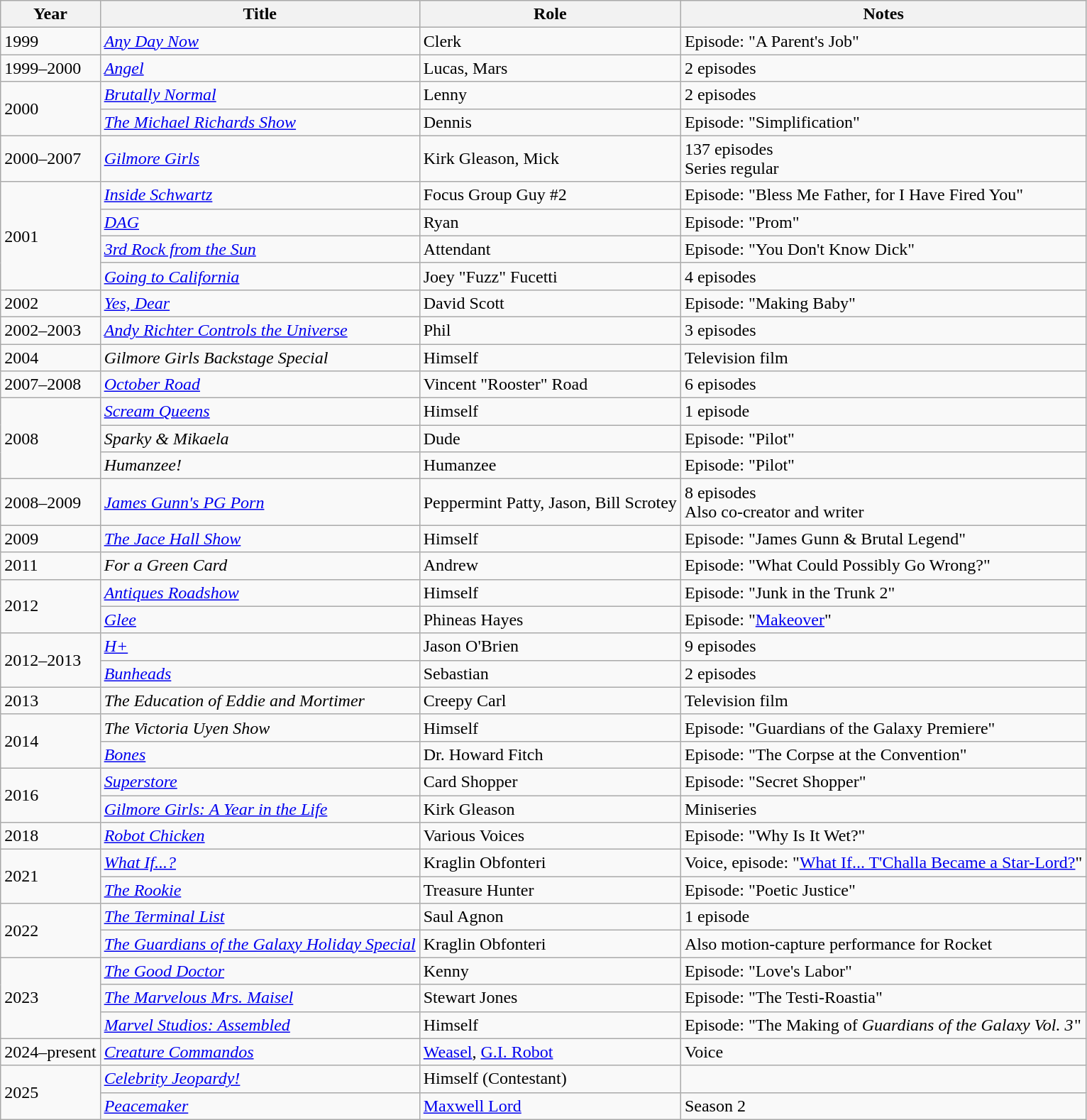<table class="wikitable sortable">
<tr>
<th>Year</th>
<th>Title</th>
<th>Role</th>
<th class="unsortable">Notes</th>
</tr>
<tr>
<td>1999</td>
<td><em><a href='#'>Any Day Now</a></em></td>
<td>Clerk</td>
<td>Episode: "A Parent's Job"</td>
</tr>
<tr>
<td>1999–2000</td>
<td><em><a href='#'>Angel</a></em></td>
<td>Lucas, Mars</td>
<td>2 episodes</td>
</tr>
<tr>
<td rowspan="2">2000</td>
<td><em><a href='#'>Brutally Normal</a></em></td>
<td>Lenny</td>
<td>2 episodes</td>
</tr>
<tr>
<td><em><a href='#'>The Michael Richards Show</a></em></td>
<td>Dennis</td>
<td>Episode: "Simplification"</td>
</tr>
<tr>
<td>2000–2007</td>
<td><em><a href='#'>Gilmore Girls</a></em></td>
<td>Kirk Gleason, Mick</td>
<td>137 episodes<br>Series regular</td>
</tr>
<tr>
<td rowspan="4">2001</td>
<td><em><a href='#'>Inside Schwartz</a></em></td>
<td>Focus Group Guy #2</td>
<td>Episode: "Bless Me Father, for I Have Fired You"</td>
</tr>
<tr>
<td><em><a href='#'>DAG</a></em></td>
<td>Ryan</td>
<td>Episode: "Prom"</td>
</tr>
<tr>
<td><em><a href='#'>3rd Rock from the Sun</a></em></td>
<td>Attendant</td>
<td>Episode: "You Don't Know Dick"</td>
</tr>
<tr>
<td><em><a href='#'>Going to California</a></em></td>
<td>Joey "Fuzz" Fucetti</td>
<td>4 episodes</td>
</tr>
<tr>
<td>2002</td>
<td><em><a href='#'>Yes, Dear</a></em></td>
<td>David Scott</td>
<td>Episode: "Making Baby"</td>
</tr>
<tr>
<td>2002–2003</td>
<td><em><a href='#'>Andy Richter Controls the Universe</a></em></td>
<td>Phil</td>
<td>3 episodes</td>
</tr>
<tr>
<td>2004</td>
<td><em>Gilmore Girls Backstage Special</em></td>
<td>Himself</td>
<td>Television film</td>
</tr>
<tr>
<td>2007–2008</td>
<td><em><a href='#'>October Road</a></em></td>
<td>Vincent "Rooster" Road</td>
<td>6 episodes</td>
</tr>
<tr>
<td rowspan="3">2008</td>
<td><em><a href='#'>Scream Queens</a></em></td>
<td>Himself</td>
<td>1 episode</td>
</tr>
<tr>
<td><em>Sparky & Mikaela</em></td>
<td>Dude</td>
<td>Episode: "Pilot"</td>
</tr>
<tr>
<td><em>Humanzee!</em></td>
<td>Humanzee</td>
<td>Episode: "Pilot"</td>
</tr>
<tr>
<td>2008–2009</td>
<td><em><a href='#'>James Gunn's PG Porn</a></em></td>
<td>Peppermint Patty, Jason, Bill Scrotey</td>
<td>8 episodes<br>Also co-creator and writer</td>
</tr>
<tr>
<td>2009</td>
<td><em><a href='#'>The Jace Hall Show</a></em></td>
<td>Himself</td>
<td>Episode: "James Gunn & Brutal Legend"</td>
</tr>
<tr>
<td>2011</td>
<td><em>For a Green Card</em></td>
<td>Andrew</td>
<td>Episode: "What Could Possibly Go Wrong?"</td>
</tr>
<tr>
<td rowspan="2">2012</td>
<td><em><a href='#'>Antiques Roadshow</a></em></td>
<td>Himself</td>
<td>Episode: "Junk in the Trunk 2"</td>
</tr>
<tr>
<td><em><a href='#'>Glee</a></em></td>
<td>Phineas Hayes</td>
<td>Episode: "<a href='#'>Makeover</a>"</td>
</tr>
<tr>
<td rowspan="2">2012–2013</td>
<td><em><a href='#'>H+</a></em></td>
<td>Jason O'Brien</td>
<td>9 episodes</td>
</tr>
<tr>
<td><em><a href='#'>Bunheads</a></em></td>
<td>Sebastian</td>
<td>2 episodes</td>
</tr>
<tr>
<td>2013</td>
<td><em>The Education of Eddie and Mortimer</em></td>
<td>Creepy Carl</td>
<td>Television film</td>
</tr>
<tr>
<td rowspan="2">2014</td>
<td><em>The Victoria Uyen Show</em></td>
<td>Himself</td>
<td>Episode: "Guardians of the Galaxy Premiere"</td>
</tr>
<tr>
<td><em><a href='#'>Bones</a></em></td>
<td>Dr. Howard Fitch</td>
<td>Episode: "The Corpse at the Convention"</td>
</tr>
<tr>
<td rowspan="2">2016</td>
<td><em><a href='#'>Superstore</a></em></td>
<td>Card Shopper</td>
<td>Episode: "Secret Shopper"</td>
</tr>
<tr>
<td><em><a href='#'>Gilmore Girls: A Year in the Life</a></em></td>
<td>Kirk Gleason</td>
<td>Miniseries</td>
</tr>
<tr>
<td>2018</td>
<td><em><a href='#'>Robot Chicken</a></em></td>
<td>Various Voices</td>
<td>Episode: "Why Is It Wet?"</td>
</tr>
<tr>
<td rowspan="2">2021</td>
<td><em><a href='#'>What If...?</a></em></td>
<td>Kraglin Obfonteri</td>
<td>Voice, episode: "<a href='#'>What If... T'Challa Became a Star-Lord?</a>"</td>
</tr>
<tr>
<td><em><a href='#'>The Rookie</a></em></td>
<td>Treasure Hunter</td>
<td>Episode: "Poetic Justice"</td>
</tr>
<tr>
<td rowspan="2">2022</td>
<td><em><a href='#'>The Terminal List</a></em></td>
<td>Saul Agnon</td>
<td>1 episode</td>
</tr>
<tr>
<td><em><a href='#'>The Guardians of the Galaxy Holiday Special</a></em></td>
<td>Kraglin Obfonteri</td>
<td>Also motion-capture performance for Rocket</td>
</tr>
<tr>
<td rowspan="3">2023</td>
<td><em><a href='#'>The Good Doctor</a></em></td>
<td>Kenny</td>
<td>Episode: "Love's Labor"</td>
</tr>
<tr>
<td><em><a href='#'>The Marvelous Mrs. Maisel</a></em></td>
<td>Stewart Jones</td>
<td>Episode: "The Testi-Roastia"</td>
</tr>
<tr>
<td><em><a href='#'>Marvel Studios: Assembled</a></em></td>
<td>Himself</td>
<td>Episode: "The Making of <em>Guardians of the Galaxy Vol. 3</em> "</td>
</tr>
<tr>
<td>2024–present</td>
<td><em><a href='#'>Creature Commandos</a></em></td>
<td><a href='#'>Weasel</a>, <a href='#'>G.I. Robot</a></td>
<td>Voice</td>
</tr>
<tr>
<td rowspan="2">2025</td>
<td><em><a href='#'>Celebrity Jeopardy!</a></em></td>
<td>Himself (Contestant)</td>
<td></td>
</tr>
<tr>
<td><em><a href='#'>Peacemaker</a></em></td>
<td><a href='#'>Maxwell Lord</a></td>
<td>Season 2</td>
</tr>
</table>
